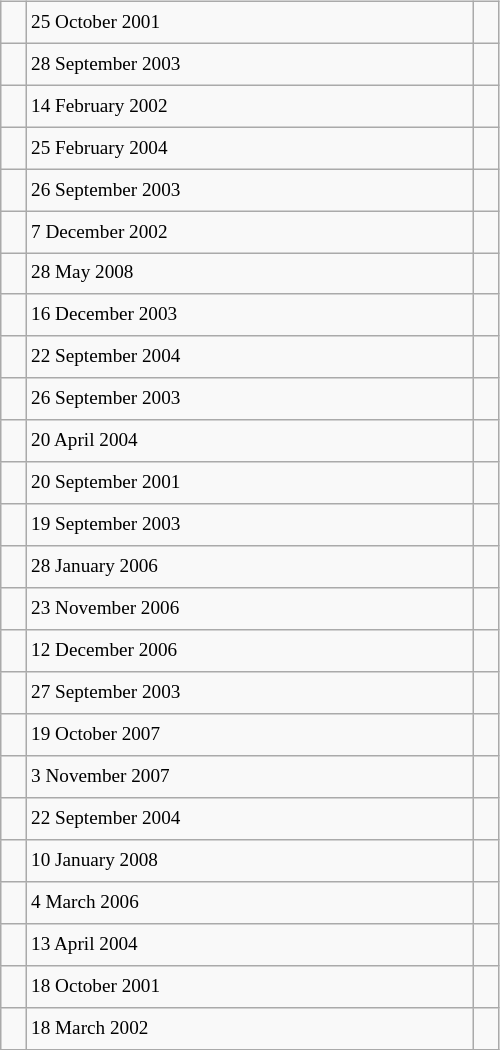<table class="wikitable" style="font-size: 80%; float: left; width: 26em; margin-right: 1em; height: 700px">
<tr>
<td></td>
<td>25 October 2001</td>
<td></td>
</tr>
<tr>
<td></td>
<td>28 September 2003</td>
<td></td>
</tr>
<tr>
<td></td>
<td>14 February 2002</td>
<td></td>
</tr>
<tr>
<td></td>
<td>25 February 2004</td>
<td></td>
</tr>
<tr>
<td></td>
<td>26 September 2003</td>
<td></td>
</tr>
<tr>
<td></td>
<td>7 December 2002</td>
<td></td>
</tr>
<tr>
<td></td>
<td>28 May 2008</td>
<td></td>
</tr>
<tr>
<td></td>
<td>16 December 2003</td>
<td></td>
</tr>
<tr>
<td></td>
<td>22 September 2004</td>
<td></td>
</tr>
<tr>
<td></td>
<td>26 September 2003</td>
<td></td>
</tr>
<tr>
<td></td>
<td>20 April 2004</td>
<td></td>
</tr>
<tr>
<td></td>
<td>20 September 2001</td>
<td></td>
</tr>
<tr>
<td></td>
<td>19 September 2003</td>
<td></td>
</tr>
<tr>
<td></td>
<td>28 January 2006</td>
<td></td>
</tr>
<tr>
<td></td>
<td>23 November 2006</td>
<td></td>
</tr>
<tr>
<td></td>
<td>12 December 2006</td>
<td></td>
</tr>
<tr>
<td></td>
<td>27 September 2003</td>
<td></td>
</tr>
<tr>
<td></td>
<td>19 October 2007</td>
<td></td>
</tr>
<tr>
<td></td>
<td>3 November 2007</td>
<td></td>
</tr>
<tr>
<td></td>
<td>22 September 2004</td>
<td></td>
</tr>
<tr>
<td></td>
<td>10 January 2008</td>
<td></td>
</tr>
<tr>
<td></td>
<td>4 March 2006</td>
<td></td>
</tr>
<tr>
<td></td>
<td>13 April 2004</td>
<td></td>
</tr>
<tr>
<td></td>
<td>18 October 2001</td>
<td></td>
</tr>
<tr>
<td></td>
<td>18 March 2002</td>
<td></td>
</tr>
</table>
